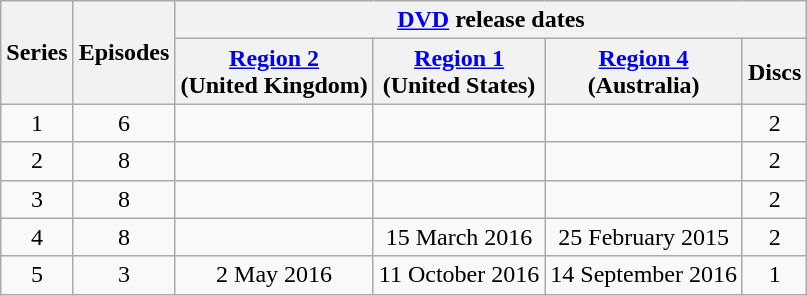<table class="wikitable plainrowheaders" style="text-align: center;">
<tr>
<th scope="col" rowspan="2">Series</th>
<th scope="col" rowspan="2">Episodes</th>
<th scope="col" colspan="4"><a href='#'>DVD</a> release dates</th>
</tr>
<tr>
<th scope="col"><a href='#'>Region 2</a><br>(United Kingdom)</th>
<th scope="col"><a href='#'>Region 1</a><br>(United States)</th>
<th scope="col"><a href='#'>Region 4</a><br>(Australia)</th>
<th scope="col">Discs</th>
</tr>
<tr>
<td scope="row">1</td>
<td>6</td>
<td></td>
<td></td>
<td></td>
<td>2</td>
</tr>
<tr>
<td scope="row">2</td>
<td>8</td>
<td></td>
<td></td>
<td></td>
<td>2</td>
</tr>
<tr>
<td scope="row">3</td>
<td>8</td>
<td></td>
<td></td>
<td></td>
<td>2</td>
</tr>
<tr>
<td scope="row">4</td>
<td>8</td>
<td></td>
<td>15 March 2016</td>
<td>25 February 2015</td>
<td>2</td>
</tr>
<tr>
<td>5</td>
<td>3</td>
<td>2 May 2016</td>
<td>11 October 2016</td>
<td>14 September 2016</td>
<td>1</td>
</tr>
</table>
